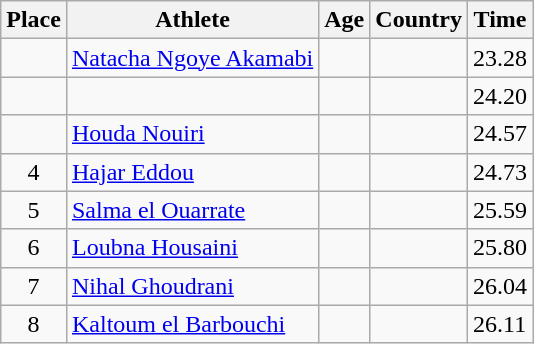<table class="wikitable mw-datatable sortable">
<tr>
<th>Place</th>
<th>Athlete</th>
<th>Age</th>
<th>Country</th>
<th>Time</th>
</tr>
<tr>
<td align=center></td>
<td><a href='#'>Natacha Ngoye Akamabi</a></td>
<td></td>
<td></td>
<td>23.28</td>
</tr>
<tr>
<td align=center></td>
<td></td>
<td></td>
<td></td>
<td>24.20</td>
</tr>
<tr>
<td align=center></td>
<td><a href='#'>Houda Nouiri</a></td>
<td></td>
<td></td>
<td>24.57</td>
</tr>
<tr>
<td align=center>4</td>
<td><a href='#'>Hajar Eddou</a></td>
<td></td>
<td></td>
<td>24.73</td>
</tr>
<tr>
<td align=center>5</td>
<td><a href='#'>Salma el Ouarrate</a></td>
<td></td>
<td></td>
<td>25.59</td>
</tr>
<tr>
<td align=center>6</td>
<td><a href='#'>Loubna Housaini</a></td>
<td></td>
<td></td>
<td>25.80</td>
</tr>
<tr>
<td align=center>7</td>
<td><a href='#'>Nihal Ghoudrani</a></td>
<td></td>
<td></td>
<td>26.04</td>
</tr>
<tr>
<td align=center>8</td>
<td><a href='#'>Kaltoum el Barbouchi</a></td>
<td></td>
<td></td>
<td>26.11</td>
</tr>
</table>
